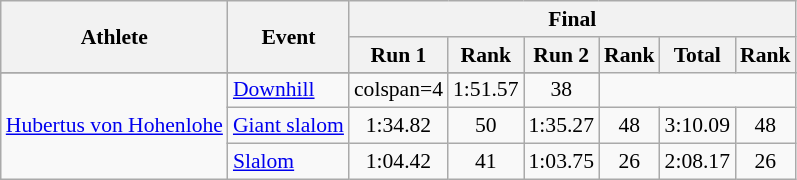<table class="wikitable" style="font-size:90%">
<tr>
<th rowspan="2">Athlete</th>
<th rowspan="2">Event</th>
<th colspan="6">Final</th>
</tr>
<tr>
<th>Run 1</th>
<th>Rank</th>
<th>Run 2</th>
<th>Rank</th>
<th>Total</th>
<th>Rank</th>
</tr>
<tr>
</tr>
<tr align="center">
<td align="left" rowspan=3><a href='#'>Hubertus von Hohenlohe</a></td>
<td align="left"><a href='#'>Downhill</a></td>
<td>colspan=4 </td>
<td>1:51.57</td>
<td>38</td>
</tr>
<tr align="center">
<td align="left"><a href='#'>Giant slalom</a></td>
<td>1:34.82</td>
<td>50</td>
<td>1:35.27</td>
<td>48</td>
<td>3:10.09</td>
<td>48</td>
</tr>
<tr align="center">
<td align="left"><a href='#'>Slalom</a></td>
<td>1:04.42</td>
<td>41</td>
<td>1:03.75</td>
<td>26</td>
<td>2:08.17</td>
<td>26</td>
</tr>
</table>
